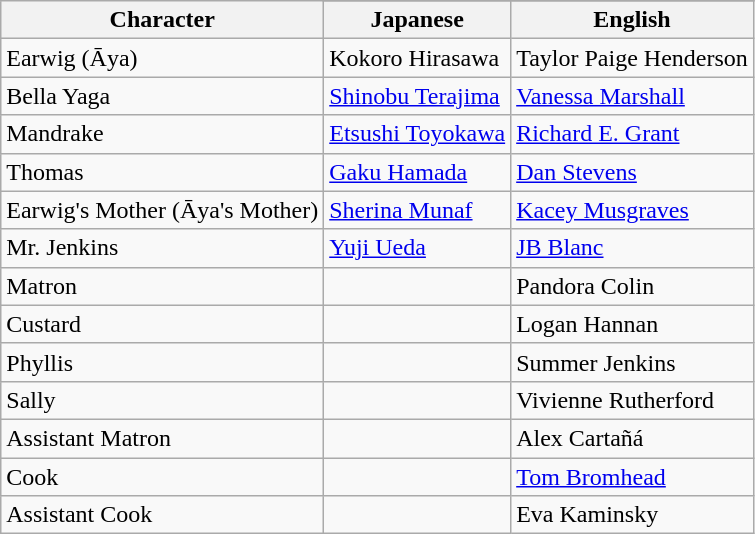<table class="wikitable">
<tr>
<th rowspan=2>Character</th>
</tr>
<tr>
<th>Japanese</th>
<th>English</th>
</tr>
<tr>
<td>Earwig (Āya)</td>
<td>Kokoro Hirasawa</td>
<td>Taylor Paige Henderson</td>
</tr>
<tr>
<td>Bella Yaga</td>
<td><a href='#'>Shinobu Terajima</a></td>
<td><a href='#'>Vanessa Marshall</a></td>
</tr>
<tr>
<td>Mandrake</td>
<td><a href='#'>Etsushi Toyokawa</a></td>
<td><a href='#'>Richard E. Grant</a></td>
</tr>
<tr>
<td>Thomas</td>
<td><a href='#'>Gaku Hamada</a></td>
<td><a href='#'>Dan Stevens</a></td>
</tr>
<tr>
<td>Earwig's Mother (Āya's Mother)</td>
<td><a href='#'>Sherina Munaf</a></td>
<td><a href='#'>Kacey Musgraves</a></td>
</tr>
<tr>
<td>Mr. Jenkins</td>
<td><a href='#'>Yuji Ueda</a></td>
<td><a href='#'>JB Blanc</a></td>
</tr>
<tr>
<td>Matron</td>
<td></td>
<td>Pandora Colin</td>
</tr>
<tr>
<td>Custard</td>
<td></td>
<td>Logan Hannan</td>
</tr>
<tr>
<td>Phyllis</td>
<td></td>
<td>Summer Jenkins</td>
</tr>
<tr>
<td>Sally</td>
<td></td>
<td>Vivienne Rutherford</td>
</tr>
<tr>
<td>Assistant Matron</td>
<td></td>
<td>Alex Cartañá</td>
</tr>
<tr>
<td>Cook</td>
<td></td>
<td><a href='#'>Tom Bromhead</a></td>
</tr>
<tr>
<td>Assistant Cook</td>
<td></td>
<td>Eva Kaminsky</td>
</tr>
</table>
